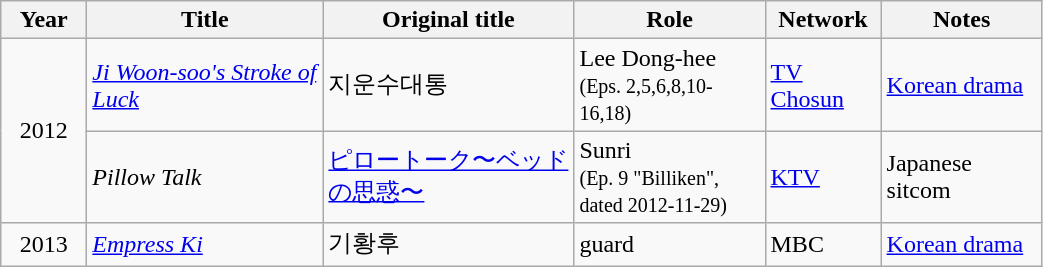<table class="wikitable">
<tr>
<th style="width:50px;">Year</th>
<th style="width:150px;">Title</th>
<th style="width:160px;">Original title</th>
<th style="width:120px;">Role</th>
<th style="width:70px;">Network</th>
<th style="width:100px;">Notes</th>
</tr>
<tr>
<td rowspan="2" style="text-align:center">2012</td>
<td><em><a href='#'>Ji Woon-soo's Stroke of Luck</a></em></td>
<td>지운수대통</td>
<td>Lee Dong-hee<br><small>(Eps. 2,5,6,8,10-16,18)</small></td>
<td><a href='#'>TV Chosun</a></td>
<td><a href='#'>Korean drama</a></td>
</tr>
<tr>
<td><em>Pillow Talk</em></td>
<td><a href='#'>ピロートーク〜ベッドの思惑〜</a></td>
<td>Sunri<br><small>(Ep. 9 "Billiken",<br>dated 2012-11-29)</small></td>
<td><a href='#'>KTV</a></td>
<td>Japanese sitcom</td>
</tr>
<tr>
<td style="text-align:center">2013</td>
<td><em><a href='#'>Empress Ki</a></em></td>
<td>기황후</td>
<td>guard</td>
<td>MBC</td>
<td><a href='#'>Korean drama</a></td>
</tr>
</table>
